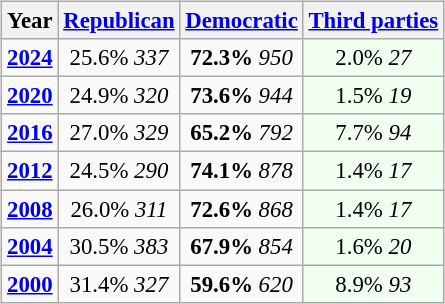<table class="wikitable" style="float:right; margin: 1em 1em 1em 0; font-size: 95%;">
<tr>
<th>Year</th>
<th><a href='#'>Republican</a></th>
<th><a href='#'>Democratic</a></th>
<th><a href='#'>Third parties</a></th>
</tr>
<tr>
<td style="text-align:center;" ><strong><a href='#'>2024</a></strong></td>
<td style="text-align:center;" >25.6% <em>337</em></td>
<td style="text-align:center;" ><strong>72.3%</strong> <em>950</em></td>
<td style="text-align:center; background:honeyDew;">2.0% <em>27</em></td>
</tr>
<tr>
<td style="text-align:center;" ><strong><a href='#'>2020</a></strong></td>
<td style="text-align:center;" >24.9% <em>320</em></td>
<td style="text-align:center;" ><strong>73.6%</strong> <em>944</em></td>
<td style="text-align:center; background:honeyDew;">1.5% <em>19</em></td>
</tr>
<tr>
<td style="text-align:center;" ><strong><a href='#'>2016</a></strong></td>
<td style="text-align:center;" >27.0% <em>329</em></td>
<td style="text-align:center;" ><strong>65.2%</strong> <em>792</em></td>
<td style="text-align:center; background:honeyDew;">7.7% <em>94</em></td>
</tr>
<tr>
<td style="text-align:center;" ><strong><a href='#'>2012</a></strong></td>
<td style="text-align:center;" >24.5% <em>290</em></td>
<td style="text-align:center;" ><strong>74.1%</strong> <em>878</em></td>
<td style="text-align:center; background:honeyDew;">1.4% <em>17</em></td>
</tr>
<tr>
<td style="text-align:center;" ><strong><a href='#'>2008</a></strong></td>
<td style="text-align:center;" >26.0% <em>311</em></td>
<td style="text-align:center;" ><strong>72.6%</strong> <em>868</em></td>
<td style="text-align:center; background:honeyDew;">1.4% <em>17</em></td>
</tr>
<tr>
<td style="text-align:center;" ><strong><a href='#'>2004</a></strong></td>
<td style="text-align:center;" >30.5% <em>383</em></td>
<td style="text-align:center;" ><strong>67.9%</strong> <em>854</em></td>
<td style="text-align:center; background:honeyDew;">1.6% <em>20</em></td>
</tr>
<tr>
<td style="text-align:center;" ><strong><a href='#'>2000</a></strong></td>
<td style="text-align:center;" >31.4% <em>327</em></td>
<td style="text-align:center;" ><strong>59.6%</strong> <em>620</em></td>
<td style="text-align:center; background:honeyDew;">8.9% <em>93</em></td>
</tr>
</table>
